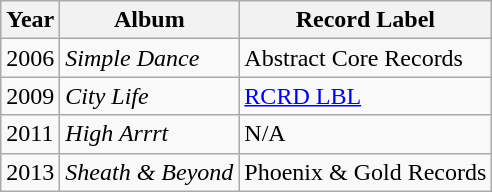<table class="wikitable">
<tr>
<th>Year</th>
<th>Album</th>
<th>Record Label</th>
</tr>
<tr>
<td>2006</td>
<td><em>Simple Dance   </em></td>
<td>Abstract Core Records</td>
</tr>
<tr>
<td>2009</td>
<td><em>City Life   </em></td>
<td><a href='#'>RCRD LBL</a></td>
</tr>
<tr>
<td>2011</td>
<td><em>High Arrrt   </em></td>
<td>N/A</td>
</tr>
<tr>
<td>2013</td>
<td><em>Sheath & Beyond   </em></td>
<td>Phoenix & Gold Records</td>
</tr>
</table>
